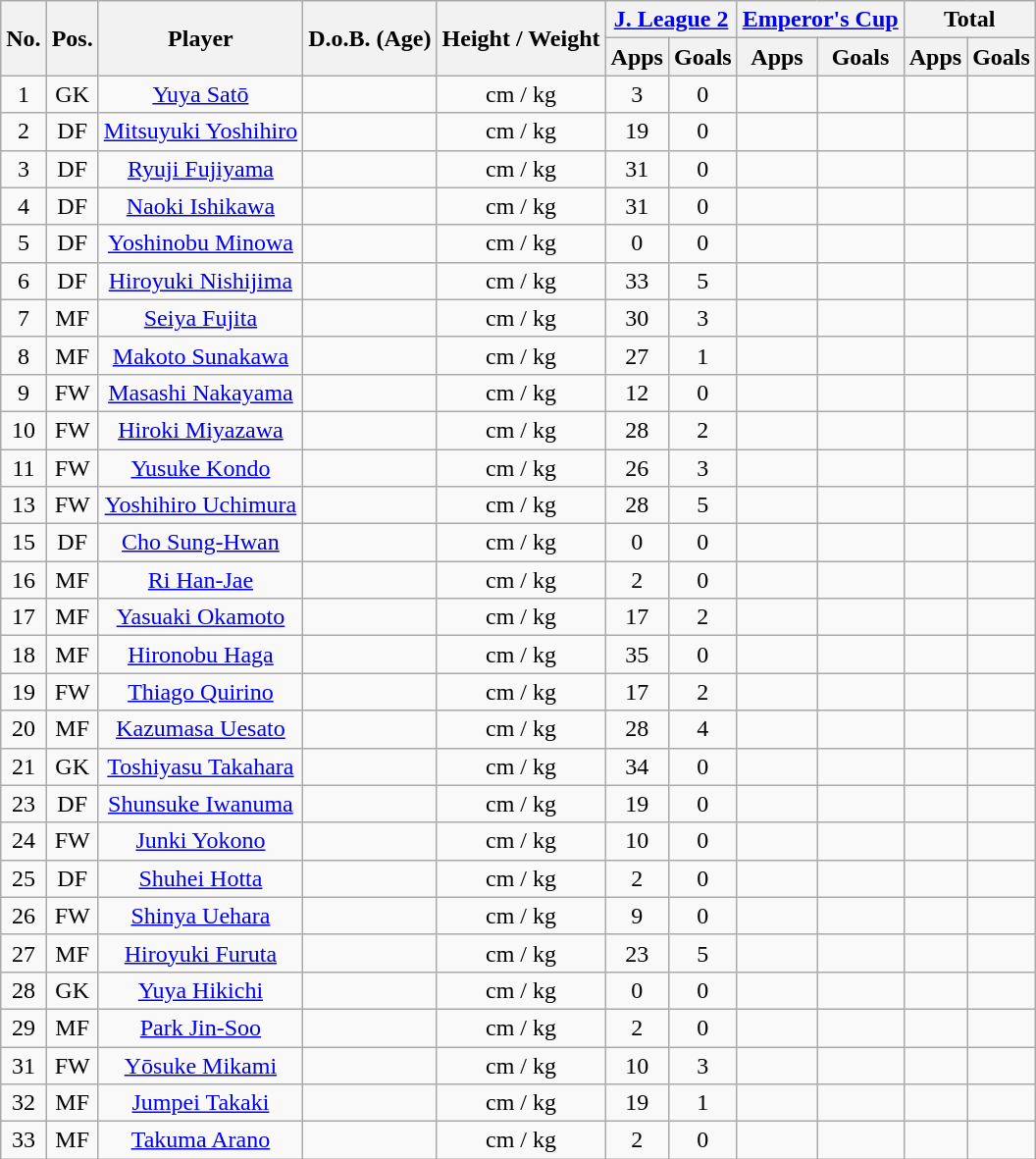<table class="wikitable" style="text-align:center;">
<tr>
<th rowspan="2">No.</th>
<th rowspan="2">Pos.</th>
<th rowspan="2">Player</th>
<th rowspan="2">D.o.B. (Age)</th>
<th rowspan="2">Height / Weight</th>
<th colspan="2"><a href='#'>J. League 2</a></th>
<th colspan="2"><a href='#'>Emperor's Cup</a></th>
<th colspan="2">Total</th>
</tr>
<tr>
<th>Apps</th>
<th>Goals</th>
<th>Apps</th>
<th>Goals</th>
<th>Apps</th>
<th>Goals</th>
</tr>
<tr>
<td>1</td>
<td>GK</td>
<td><a href='#'>Yuya Satō</a></td>
<td></td>
<td>cm / kg</td>
<td>3</td>
<td>0</td>
<td></td>
<td></td>
<td></td>
<td></td>
</tr>
<tr>
<td>2</td>
<td>DF</td>
<td><a href='#'>Mitsuyuki Yoshihiro</a></td>
<td></td>
<td>cm / kg</td>
<td>19</td>
<td>0</td>
<td></td>
<td></td>
<td></td>
<td></td>
</tr>
<tr>
<td>3</td>
<td>DF</td>
<td><a href='#'>Ryuji Fujiyama</a></td>
<td></td>
<td>cm / kg</td>
<td>31</td>
<td>0</td>
<td></td>
<td></td>
<td></td>
<td></td>
</tr>
<tr>
<td>4</td>
<td>DF</td>
<td><a href='#'>Naoki Ishikawa</a></td>
<td></td>
<td>cm / kg</td>
<td>31</td>
<td>0</td>
<td></td>
<td></td>
<td></td>
<td></td>
</tr>
<tr>
<td>5</td>
<td>DF</td>
<td><a href='#'>Yoshinobu Minowa</a></td>
<td></td>
<td>cm / kg</td>
<td>0</td>
<td>0</td>
<td></td>
<td></td>
<td></td>
<td></td>
</tr>
<tr>
<td>6</td>
<td>DF</td>
<td><a href='#'>Hiroyuki Nishijima</a></td>
<td></td>
<td>cm / kg</td>
<td>33</td>
<td>5</td>
<td></td>
<td></td>
<td></td>
<td></td>
</tr>
<tr>
<td>7</td>
<td>MF</td>
<td><a href='#'>Seiya Fujita</a></td>
<td></td>
<td>cm / kg</td>
<td>30</td>
<td>3</td>
<td></td>
<td></td>
<td></td>
<td></td>
</tr>
<tr>
<td>8</td>
<td>MF</td>
<td><a href='#'>Makoto Sunakawa</a></td>
<td></td>
<td>cm / kg</td>
<td>27</td>
<td>1</td>
<td></td>
<td></td>
<td></td>
<td></td>
</tr>
<tr>
<td>9</td>
<td>FW</td>
<td><a href='#'>Masashi Nakayama</a></td>
<td></td>
<td>cm / kg</td>
<td>12</td>
<td>0</td>
<td></td>
<td></td>
<td></td>
<td></td>
</tr>
<tr>
<td>10</td>
<td>FW</td>
<td><a href='#'>Hiroki Miyazawa</a></td>
<td></td>
<td>cm / kg</td>
<td>28</td>
<td>2</td>
<td></td>
<td></td>
<td></td>
<td></td>
</tr>
<tr>
<td>11</td>
<td>FW</td>
<td><a href='#'>Yusuke Kondo</a></td>
<td></td>
<td>cm / kg</td>
<td>26</td>
<td>3</td>
<td></td>
<td></td>
<td></td>
<td></td>
</tr>
<tr>
<td>13</td>
<td>FW</td>
<td><a href='#'>Yoshihiro Uchimura</a></td>
<td></td>
<td>cm / kg</td>
<td>28</td>
<td>5</td>
<td></td>
<td></td>
<td></td>
<td></td>
</tr>
<tr>
<td>15</td>
<td>DF</td>
<td><a href='#'>Cho Sung-Hwan</a></td>
<td></td>
<td>cm / kg</td>
<td>0</td>
<td>0</td>
<td></td>
<td></td>
<td></td>
<td></td>
</tr>
<tr>
<td>16</td>
<td>MF</td>
<td><a href='#'>Ri Han-Jae</a></td>
<td></td>
<td>cm / kg</td>
<td>2</td>
<td>0</td>
<td></td>
<td></td>
<td></td>
<td></td>
</tr>
<tr>
<td>17</td>
<td>MF</td>
<td><a href='#'>Yasuaki Okamoto</a></td>
<td></td>
<td>cm / kg</td>
<td>17</td>
<td>2</td>
<td></td>
<td></td>
<td></td>
<td></td>
</tr>
<tr>
<td>18</td>
<td>MF</td>
<td><a href='#'>Hironobu Haga</a></td>
<td></td>
<td>cm / kg</td>
<td>35</td>
<td>0</td>
<td></td>
<td></td>
<td></td>
<td></td>
</tr>
<tr>
<td>19</td>
<td>FW</td>
<td><a href='#'>Thiago Quirino</a></td>
<td></td>
<td>cm / kg</td>
<td>17</td>
<td>2</td>
<td></td>
<td></td>
<td></td>
<td></td>
</tr>
<tr>
<td>20</td>
<td>MF</td>
<td><a href='#'>Kazumasa Uesato</a></td>
<td></td>
<td>cm / kg</td>
<td>28</td>
<td>4</td>
<td></td>
<td></td>
<td></td>
<td></td>
</tr>
<tr>
<td>21</td>
<td>GK</td>
<td><a href='#'>Toshiyasu Takahara</a></td>
<td></td>
<td>cm / kg</td>
<td>34</td>
<td>0</td>
<td></td>
<td></td>
<td></td>
<td></td>
</tr>
<tr>
<td>23</td>
<td>DF</td>
<td><a href='#'>Shunsuke Iwanuma</a></td>
<td></td>
<td>cm / kg</td>
<td>19</td>
<td>0</td>
<td></td>
<td></td>
<td></td>
<td></td>
</tr>
<tr>
<td>24</td>
<td>FW</td>
<td><a href='#'>Junki Yokono</a></td>
<td></td>
<td>cm / kg</td>
<td>10</td>
<td>0</td>
<td></td>
<td></td>
<td></td>
<td></td>
</tr>
<tr>
<td>25</td>
<td>DF</td>
<td><a href='#'>Shuhei Hotta</a></td>
<td></td>
<td>cm / kg</td>
<td>2</td>
<td>0</td>
<td></td>
<td></td>
<td></td>
<td></td>
</tr>
<tr>
<td>26</td>
<td>FW</td>
<td><a href='#'>Shinya Uehara</a></td>
<td></td>
<td>cm / kg</td>
<td>9</td>
<td>0</td>
<td></td>
<td></td>
<td></td>
<td></td>
</tr>
<tr>
<td>27</td>
<td>MF</td>
<td><a href='#'>Hiroyuki Furuta</a></td>
<td></td>
<td>cm / kg</td>
<td>23</td>
<td>5</td>
<td></td>
<td></td>
<td></td>
<td></td>
</tr>
<tr>
<td>28</td>
<td>GK</td>
<td><a href='#'>Yuya Hikichi</a></td>
<td></td>
<td>cm / kg</td>
<td>0</td>
<td>0</td>
<td></td>
<td></td>
<td></td>
<td></td>
</tr>
<tr>
<td>29</td>
<td>MF</td>
<td><a href='#'>Park Jin-Soo</a></td>
<td></td>
<td>cm / kg</td>
<td>2</td>
<td>0</td>
<td></td>
<td></td>
<td></td>
<td></td>
</tr>
<tr>
<td>31</td>
<td>FW</td>
<td><a href='#'>Yōsuke Mikami</a></td>
<td></td>
<td>cm / kg</td>
<td>10</td>
<td>3</td>
<td></td>
<td></td>
<td></td>
<td></td>
</tr>
<tr>
<td>32</td>
<td>MF</td>
<td><a href='#'>Jumpei Takaki</a></td>
<td></td>
<td>cm / kg</td>
<td>19</td>
<td>1</td>
<td></td>
<td></td>
<td></td>
<td></td>
</tr>
<tr>
<td>33</td>
<td>MF</td>
<td><a href='#'>Takuma Arano</a></td>
<td></td>
<td>cm / kg</td>
<td>2</td>
<td>0</td>
<td></td>
<td></td>
<td></td>
<td></td>
</tr>
</table>
